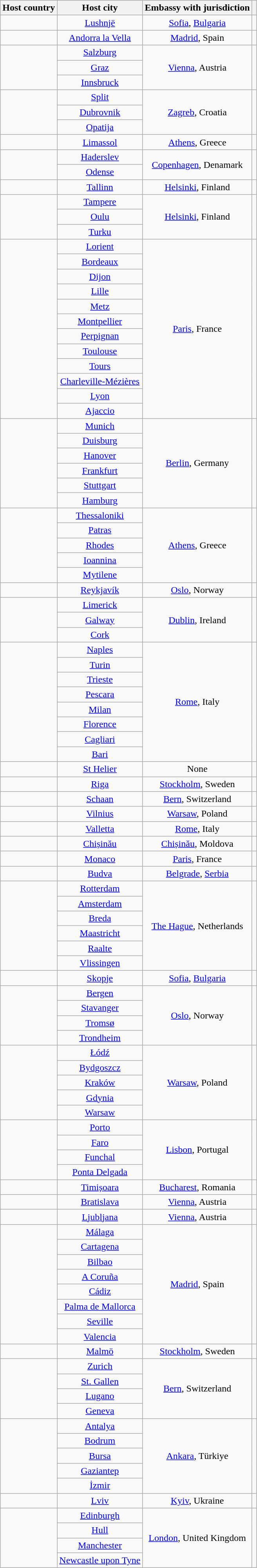<table class="wikitable plainrowheaders" style="text-align:center;">
<tr>
<th scope="col">Host country</th>
<th scope="col">Host city</th>
<th>Embassy with jurisdiction</th>
<th scope="col"></th>
</tr>
<tr>
<td></td>
<td><a href='#'>Lushnjë</a></td>
<td><a href='#'>Sofia</a>, <a href='#'>Bulgaria</a></td>
<td></td>
</tr>
<tr>
<td></td>
<td><a href='#'>Andorra la Vella</a></td>
<td><a href='#'>Madrid</a>, Spain</td>
<td></td>
</tr>
<tr>
<td rowspan="3"></td>
<td><a href='#'>Salzburg</a></td>
<td rowspan="3"><a href='#'>Vienna</a>, Austria</td>
<td rowspan="3"></td>
</tr>
<tr>
<td><a href='#'>Graz</a></td>
</tr>
<tr>
<td><a href='#'>Innsbruck</a></td>
</tr>
<tr>
<td rowspan="3"></td>
<td><a href='#'>Split</a></td>
<td rowspan="3"><a href='#'>Zagreb</a>, Croatia</td>
<td rowspan="3"></td>
</tr>
<tr>
<td><a href='#'>Dubrovnik</a></td>
</tr>
<tr>
<td><a href='#'>Opatija</a></td>
</tr>
<tr>
<td></td>
<td><a href='#'>Limassol</a></td>
<td><a href='#'>Athens</a>, Greece</td>
<td></td>
</tr>
<tr>
<td rowspan="2"></td>
<td><a href='#'>Haderslev</a></td>
<td rowspan="2"><a href='#'>Copenhagen</a>, Denamark</td>
<td rowspan="2"></td>
</tr>
<tr>
<td><a href='#'>Odense</a></td>
</tr>
<tr>
<td></td>
<td><a href='#'>Tallinn</a></td>
<td><a href='#'>Helsinki</a>, Finland</td>
<td></td>
</tr>
<tr>
<td rowspan="3"></td>
<td><a href='#'>Tampere</a></td>
<td rowspan="3"><a href='#'>Helsinki</a>, Finland</td>
<td rowspan="3"></td>
</tr>
<tr>
<td><a href='#'>Oulu</a></td>
</tr>
<tr>
<td><a href='#'>Turku</a></td>
</tr>
<tr>
<td rowspan="12"></td>
<td><a href='#'>Lorient</a></td>
<td rowspan="12"><a href='#'>Paris</a>, France</td>
<td rowspan="12"></td>
</tr>
<tr>
<td><a href='#'>Bordeaux</a></td>
</tr>
<tr>
<td><a href='#'>Dijon</a></td>
</tr>
<tr>
<td><a href='#'>Lille</a></td>
</tr>
<tr>
<td><a href='#'>Metz</a></td>
</tr>
<tr>
<td><a href='#'>Montpellier</a></td>
</tr>
<tr>
<td><a href='#'>Perpignan</a></td>
</tr>
<tr>
<td><a href='#'>Toulouse</a></td>
</tr>
<tr>
<td><a href='#'>Tours</a></td>
</tr>
<tr>
<td><a href='#'>Charleville-Mézières</a></td>
</tr>
<tr>
<td><a href='#'>Lyon</a></td>
</tr>
<tr>
<td><a href='#'>Ajaccio</a></td>
</tr>
<tr>
<td rowspan="6"></td>
<td><a href='#'>Munich</a></td>
<td rowspan="6"><a href='#'>Berlin</a>, Germany</td>
<td rowspan="6"></td>
</tr>
<tr>
<td><a href='#'>Duisburg</a></td>
</tr>
<tr>
<td><a href='#'>Hanover</a></td>
</tr>
<tr>
<td><a href='#'>Frankfurt</a></td>
</tr>
<tr>
<td><a href='#'>Stuttgart</a></td>
</tr>
<tr>
<td><a href='#'>Hamburg</a></td>
</tr>
<tr>
<td rowspan="5"></td>
<td><a href='#'>Thessaloniki</a></td>
<td rowspan="5"><a href='#'>Athens</a>, Greece</td>
<td rowspan="5"></td>
</tr>
<tr>
<td><a href='#'>Patras</a></td>
</tr>
<tr>
<td><a href='#'>Rhodes</a></td>
</tr>
<tr>
<td><a href='#'>Ioannina</a></td>
</tr>
<tr>
<td><a href='#'>Mytilene</a></td>
</tr>
<tr>
<td></td>
<td><a href='#'>Reykjavík</a></td>
<td><a href='#'>Oslo</a>, Norway</td>
<td></td>
</tr>
<tr>
<td rowspan="3"></td>
<td><a href='#'>Limerick</a></td>
<td rowspan="3"><a href='#'>Dublin</a>, Ireland</td>
<td rowspan="3"></td>
</tr>
<tr>
<td><a href='#'>Galway</a></td>
</tr>
<tr>
<td><a href='#'>Cork</a></td>
</tr>
<tr>
<td rowspan="8"></td>
<td><a href='#'>Naples</a></td>
<td rowspan="8"><a href='#'>Rome</a>, Italy</td>
<td rowspan="8"></td>
</tr>
<tr>
<td><a href='#'>Turin</a></td>
</tr>
<tr>
<td><a href='#'>Trieste</a></td>
</tr>
<tr>
<td><a href='#'>Pescara</a></td>
</tr>
<tr>
<td><a href='#'>Milan</a></td>
</tr>
<tr>
<td><a href='#'>Florence</a></td>
</tr>
<tr>
<td><a href='#'>Cagliari</a></td>
</tr>
<tr>
<td><a href='#'>Bari</a></td>
</tr>
<tr>
<td></td>
<td><a href='#'>St Helier</a></td>
<td>None</td>
<td></td>
</tr>
<tr>
<td></td>
<td><a href='#'>Riga</a></td>
<td><a href='#'>Stockholm</a>, Sweden</td>
<td></td>
</tr>
<tr>
<td></td>
<td><a href='#'>Schaan</a></td>
<td><a href='#'>Bern</a>, Switzerland</td>
<td></td>
</tr>
<tr>
<td></td>
<td><a href='#'>Vilnius</a></td>
<td><a href='#'>Warsaw</a>, Poland</td>
<td></td>
</tr>
<tr>
<td></td>
<td><a href='#'>Valletta</a></td>
<td><a href='#'>Rome</a>, Italy</td>
<td></td>
</tr>
<tr>
<td></td>
<td><a href='#'>Chișinău</a></td>
<td><a href='#'>Chișinău</a>, Moldova</td>
<td></td>
</tr>
<tr>
<td></td>
<td><a href='#'>Monaco</a></td>
<td><a href='#'>Paris</a>, France</td>
<td></td>
</tr>
<tr>
<td></td>
<td><a href='#'>Budva</a></td>
<td><a href='#'>Belgrade</a>, <a href='#'>Serbia</a></td>
<td></td>
</tr>
<tr>
<td rowspan="6"></td>
<td><a href='#'>Rotterdam</a></td>
<td rowspan="6"><a href='#'>The Hague</a>, Netherlands</td>
<td rowspan="6"></td>
</tr>
<tr>
<td><a href='#'>Amsterdam</a></td>
</tr>
<tr>
<td><a href='#'>Breda</a></td>
</tr>
<tr>
<td><a href='#'>Maastricht</a></td>
</tr>
<tr>
<td><a href='#'>Raalte</a></td>
</tr>
<tr>
<td><a href='#'>Vlissingen</a></td>
</tr>
<tr>
<td></td>
<td><a href='#'>Skopje</a></td>
<td><a href='#'>Sofia</a>, <a href='#'>Bulgaria</a></td>
<td></td>
</tr>
<tr>
<td rowspan="4"></td>
<td><a href='#'>Bergen</a></td>
<td rowspan="4"><a href='#'>Oslo</a>, Norway</td>
<td rowspan="4"></td>
</tr>
<tr>
<td><a href='#'>Stavanger</a></td>
</tr>
<tr>
<td><a href='#'>Tromsø</a></td>
</tr>
<tr>
<td><a href='#'>Trondheim</a></td>
</tr>
<tr>
<td rowspan="5"></td>
<td><a href='#'>Łódź</a></td>
<td rowspan="5"><a href='#'>Warsaw</a>, Poland</td>
<td rowspan="5"></td>
</tr>
<tr>
<td><a href='#'>Bydgoszcz</a></td>
</tr>
<tr>
<td><a href='#'>Kraków</a></td>
</tr>
<tr>
<td><a href='#'>Gdynia</a></td>
</tr>
<tr>
<td><a href='#'>Warsaw</a></td>
</tr>
<tr>
<td rowspan="4"></td>
<td><a href='#'>Porto</a></td>
<td rowspan="4"><a href='#'>Lisbon</a>, Portugal</td>
<td rowspan="4"></td>
</tr>
<tr>
<td><a href='#'>Faro</a></td>
</tr>
<tr>
<td><a href='#'>Funchal</a></td>
</tr>
<tr>
<td><a href='#'>Ponta Delgada</a></td>
</tr>
<tr>
<td></td>
<td><a href='#'>Timișoara</a></td>
<td><a href='#'>Bucharest</a>, Romania</td>
<td></td>
</tr>
<tr>
<td></td>
<td><a href='#'>Bratislava</a></td>
<td><a href='#'>Vienna</a>, Austria</td>
<td></td>
</tr>
<tr>
<td></td>
<td><a href='#'>Ljubljana</a></td>
<td><a href='#'>Vienna</a>, Austria</td>
<td></td>
</tr>
<tr>
<td rowspan="8"></td>
<td><a href='#'>Málaga</a></td>
<td rowspan="8"><a href='#'>Madrid</a>, Spain</td>
<td rowspan="8"></td>
</tr>
<tr>
<td><a href='#'>Cartagena</a></td>
</tr>
<tr>
<td><a href='#'>Bilbao</a></td>
</tr>
<tr>
<td><a href='#'>A Coruña</a></td>
</tr>
<tr>
<td><a href='#'>Cádiz</a></td>
</tr>
<tr>
<td><a href='#'>Palma de Mallorca</a></td>
</tr>
<tr>
<td><a href='#'>Seville</a></td>
</tr>
<tr>
<td><a href='#'>Valencia</a></td>
</tr>
<tr>
<td></td>
<td><a href='#'>Malmö</a></td>
<td><a href='#'>Stockholm</a>, Sweden</td>
<td></td>
</tr>
<tr>
<td rowspan="4"></td>
<td><a href='#'>Zurich</a></td>
<td rowspan="4"><a href='#'>Bern</a>, Switzerland</td>
<td rowspan="4"></td>
</tr>
<tr>
<td><a href='#'>St. Gallen</a></td>
</tr>
<tr>
<td><a href='#'>Lugano</a></td>
</tr>
<tr>
<td><a href='#'>Geneva</a></td>
</tr>
<tr>
<td rowspan="5"></td>
<td><a href='#'>Antalya</a></td>
<td rowspan="5"><a href='#'>Ankara</a>, Türkiye</td>
<td rowspan="5"></td>
</tr>
<tr>
<td><a href='#'>Bodrum</a></td>
</tr>
<tr>
<td><a href='#'>Bursa</a></td>
</tr>
<tr>
<td><a href='#'>Gaziantep</a></td>
</tr>
<tr>
<td><a href='#'>İzmir</a></td>
</tr>
<tr>
<td></td>
<td><a href='#'>Lviv</a></td>
<td><a href='#'>Kyiv</a>, Ukraine</td>
<td></td>
</tr>
<tr>
<td rowspan="4"></td>
<td><a href='#'>Edinburgh</a></td>
<td rowspan="4"><a href='#'>London</a>, United Kingdom</td>
<td rowspan="4"></td>
</tr>
<tr>
<td><a href='#'>Hull</a></td>
</tr>
<tr>
<td><a href='#'>Manchester</a></td>
</tr>
<tr>
<td><a href='#'>Newcastle upon Tyne</a></td>
</tr>
</table>
